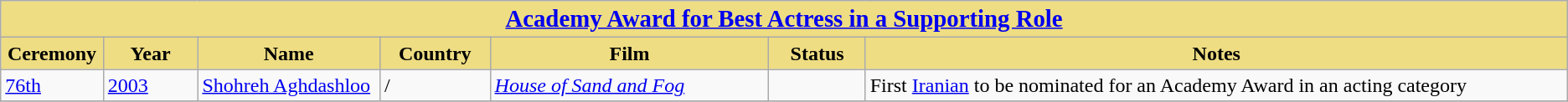<table class="wikitable sortable" style="text-align: left">
<tr>
<th colspan=7 align=center style="background:#EEDD82"><big><a href='#'>Academy Award for Best Actress in a Supporting Role</a></big></th>
</tr>
<tr>
<th style="background-color:#EEDD82; width:075px;">Ceremony</th>
<th style="background-color:#EEDD82; width:075px;">Year</th>
<th style="background-color:#EEDD82; width:150px;">Name</th>
<th style="background-color:#EEDD82; width:085px;">Country</th>
<th style="background-color:#EEDD82; width:250px;">Film</th>
<th style="background-color:#EEDD82; width:075px;">Status</th>
<th style="background-color:#EEDD82; width:650px;">Notes</th>
</tr>
<tr>
<td><a href='#'>76th</a></td>
<td><a href='#'>2003</a></td>
<td><a href='#'>Shohreh Aghdashloo</a></td>
<td> / </td>
<td><em><a href='#'>House of Sand and Fog</a></em></td>
<td></td>
<td>First <a href='#'>Iranian</a> to be nominated for an Academy Award in an acting category</td>
</tr>
<tr>
</tr>
</table>
